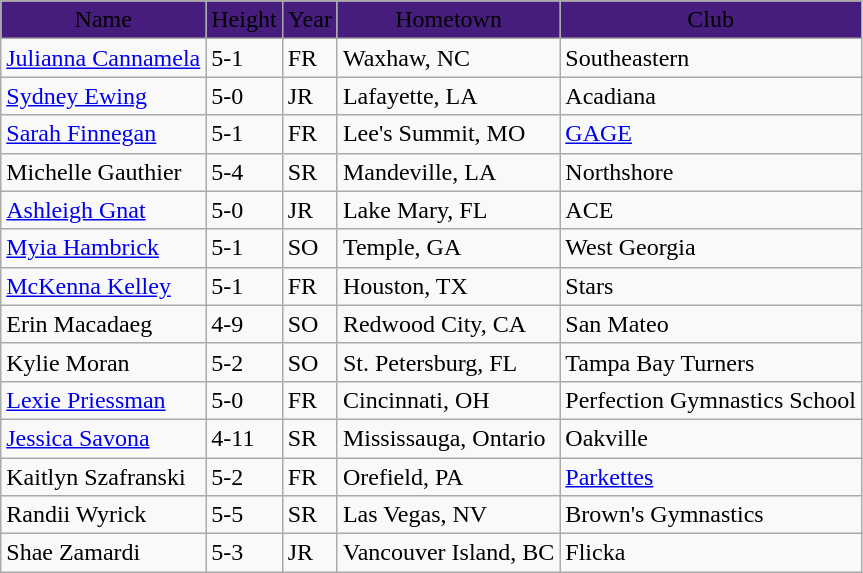<table class="wikitable">
<tr>
<td align=center bgcolor="#461d7c"><span>Name</span></td>
<td align=center bgcolor="#461d7c"><span>Height</span></td>
<td align=center bgcolor="#461d7c"><span>Year</span></td>
<td align=center bgcolor="#461d7c"><span>Hometown</span></td>
<td align=center bgcolor="#461d7c"><span>Club</span></td>
</tr>
<tr>
<td><a href='#'>Julianna Cannamela</a></td>
<td>5-1</td>
<td>FR</td>
<td>Waxhaw, NC</td>
<td>Southeastern</td>
</tr>
<tr>
<td><a href='#'>Sydney Ewing</a></td>
<td>5-0</td>
<td>JR</td>
<td>Lafayette, LA</td>
<td>Acadiana</td>
</tr>
<tr>
<td><a href='#'>Sarah Finnegan</a></td>
<td>5-1</td>
<td>FR</td>
<td>Lee's Summit, MO</td>
<td><a href='#'>GAGE</a></td>
</tr>
<tr>
<td>Michelle Gauthier</td>
<td>5-4</td>
<td>SR</td>
<td>Mandeville, LA</td>
<td>Northshore</td>
</tr>
<tr>
<td><a href='#'>Ashleigh Gnat</a></td>
<td>5-0</td>
<td>JR</td>
<td>Lake Mary, FL</td>
<td>ACE</td>
</tr>
<tr>
<td><a href='#'>Myia Hambrick</a></td>
<td>5-1</td>
<td>SO</td>
<td>Temple, GA</td>
<td>West Georgia</td>
</tr>
<tr>
<td><a href='#'>McKenna Kelley</a></td>
<td>5-1</td>
<td>FR</td>
<td>Houston, TX</td>
<td>Stars</td>
</tr>
<tr>
<td>Erin Macadaeg</td>
<td>4-9</td>
<td>SO</td>
<td>Redwood City, CA</td>
<td>San Mateo</td>
</tr>
<tr>
<td>Kylie Moran</td>
<td>5-2</td>
<td>SO</td>
<td>St. Petersburg, FL</td>
<td>Tampa Bay Turners</td>
</tr>
<tr>
<td><a href='#'>Lexie Priessman</a></td>
<td>5-0</td>
<td>FR</td>
<td>Cincinnati, OH</td>
<td>Perfection Gymnastics School</td>
</tr>
<tr>
<td><a href='#'>Jessica Savona</a></td>
<td>4-11</td>
<td>SR</td>
<td>Mississauga, Ontario</td>
<td>Oakville</td>
</tr>
<tr>
<td>Kaitlyn Szafranski</td>
<td>5-2</td>
<td>FR</td>
<td>Orefield, PA</td>
<td><a href='#'>Parkettes</a></td>
</tr>
<tr>
<td>Randii Wyrick</td>
<td>5-5</td>
<td>SR</td>
<td>Las Vegas, NV</td>
<td>Brown's Gymnastics</td>
</tr>
<tr>
<td>Shae Zamardi</td>
<td>5-3</td>
<td>JR</td>
<td>Vancouver Island, BC</td>
<td>Flicka</td>
</tr>
</table>
